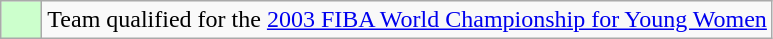<table class="wikitable">
<tr>
<td width=20px bgcolor="#ccffcc"></td>
<td>Team qualified for the <a href='#'>2003 FIBA World Championship for Young Women</a></td>
</tr>
</table>
